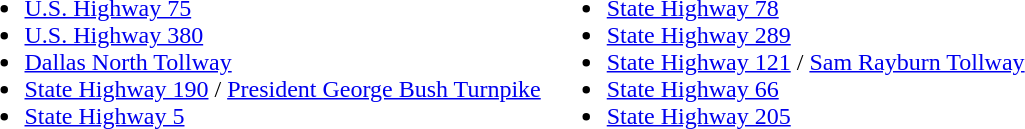<table>
<tr valign="top">
<td><br><ul><li> <a href='#'>U.S. Highway 75</a></li><li> <a href='#'>U.S. Highway 380</a></li><li> <a href='#'>Dallas North Tollway</a></li><li>  <a href='#'>State Highway 190</a> / <a href='#'>President George Bush Turnpike</a></li><li> <a href='#'>State Highway 5</a></li></ul></td>
<td><br><ul><li> <a href='#'>State Highway 78</a></li><li> <a href='#'>State Highway 289</a></li><li>  <a href='#'>State Highway 121</a> / <a href='#'>Sam Rayburn Tollway</a></li><li> <a href='#'>State Highway 66</a></li><li> <a href='#'>State Highway 205</a></li></ul></td>
</tr>
</table>
